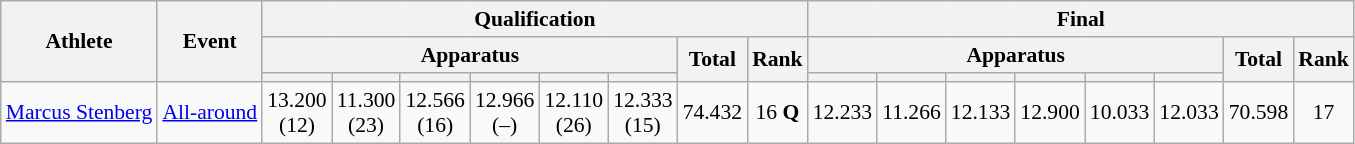<table class="wikitable" style="font-size:90%">
<tr>
<th rowspan=3>Athlete</th>
<th rowspan=3>Event</th>
<th colspan=8>Qualification</th>
<th colspan=8>Final</th>
</tr>
<tr>
<th colspan=6>Apparatus</th>
<th rowspan=2>Total</th>
<th rowspan=2>Rank</th>
<th colspan=6>Apparatus</th>
<th rowspan=2>Total</th>
<th rowspan=2>Rank</th>
</tr>
<tr style="font-size:95%">
<th></th>
<th></th>
<th></th>
<th></th>
<th></th>
<th></th>
<th></th>
<th></th>
<th></th>
<th></th>
<th></th>
<th></th>
</tr>
<tr align=center>
<td align=left><a href='#'>Marcus Stenberg</a></td>
<td align=left><a href='#'>All-around</a></td>
<td>13.200<br>(12)</td>
<td>11.300<br>(23)</td>
<td>12.566<br>(16)</td>
<td>12.966<br>(–)</td>
<td>12.110<br>(26)</td>
<td>12.333<br>(15)</td>
<td>74.432</td>
<td>16 <strong>Q</strong></td>
<td>12.233</td>
<td>11.266</td>
<td>12.133</td>
<td>12.900</td>
<td>10.033</td>
<td>12.033</td>
<td>70.598</td>
<td>17</td>
</tr>
</table>
